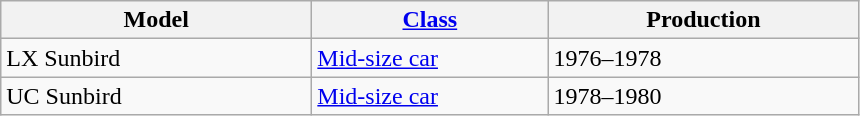<table class="wikitable">
<tr>
<th style="width:200px;">Model</th>
<th style="width:150px;"><a href='#'>Class</a></th>
<th style="width:200px;">Production</th>
</tr>
<tr>
<td valign="top">LX Sunbird</td>
<td valign="top"><a href='#'>Mid-size car</a></td>
<td valign="top">1976–1978</td>
</tr>
<tr>
<td valign="top">UC Sunbird</td>
<td valign="top"><a href='#'>Mid-size car</a></td>
<td valign="top">1978–1980</td>
</tr>
</table>
